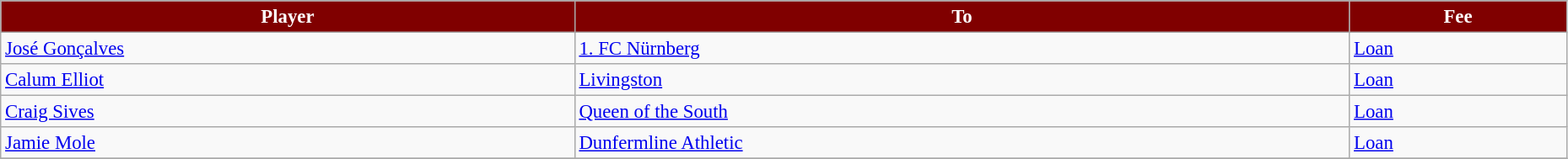<table class="wikitable" style="text-align:left; font-size:95%;width:98%;">
<tr>
<th style="background:maroon; color:white;">Player</th>
<th style="background:maroon; color:white;">To</th>
<th style="background:maroon; color:white;">Fee</th>
</tr>
<tr>
<td> <a href='#'>José Gonçalves</a></td>
<td> <a href='#'>1. FC Nürnberg</a></td>
<td><a href='#'>Loan</a></td>
</tr>
<tr>
<td> <a href='#'>Calum Elliot</a></td>
<td> <a href='#'>Livingston</a></td>
<td><a href='#'>Loan</a></td>
</tr>
<tr>
<td> <a href='#'>Craig Sives</a></td>
<td> <a href='#'>Queen of the South</a></td>
<td><a href='#'>Loan</a></td>
</tr>
<tr>
<td> <a href='#'>Jamie Mole</a></td>
<td> <a href='#'>Dunfermline Athletic</a></td>
<td><a href='#'>Loan</a></td>
</tr>
<tr>
</tr>
</table>
